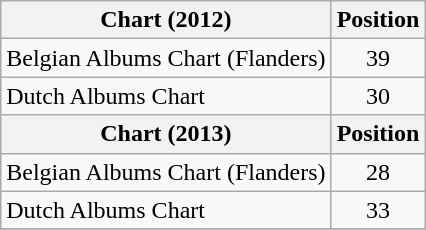<table class = "wikitable sortable">
<tr>
<th>Chart (2012)</th>
<th>Position</th>
</tr>
<tr>
<td>Belgian Albums Chart (Flanders)</td>
<td align="center">39</td>
</tr>
<tr>
<td>Dutch Albums Chart</td>
<td align="center">30</td>
</tr>
<tr>
<th>Chart (2013)</th>
<th>Position</th>
</tr>
<tr>
<td>Belgian Albums Chart (Flanders)</td>
<td align="center">28</td>
</tr>
<tr>
<td>Dutch Albums Chart</td>
<td align="center">33</td>
</tr>
<tr>
</tr>
</table>
